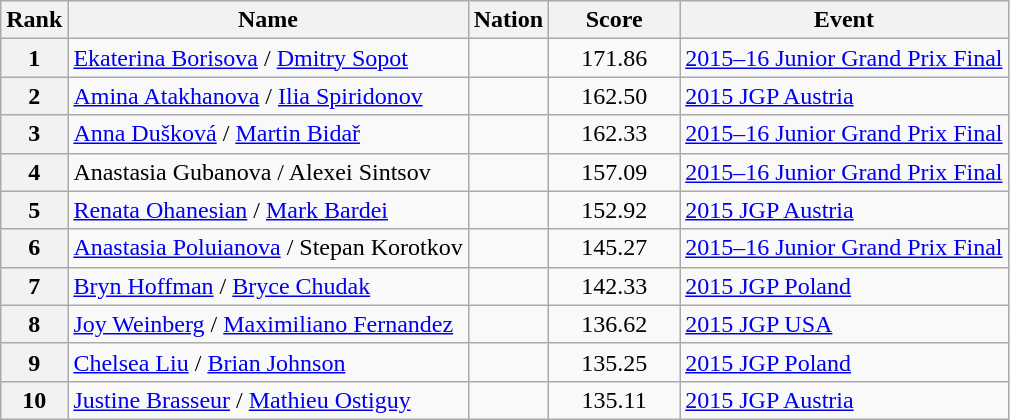<table class="wikitable sortable">
<tr>
<th>Rank</th>
<th>Name</th>
<th>Nation</th>
<th style="width:80px;">Score</th>
<th>Event</th>
</tr>
<tr>
<th>1</th>
<td><a href='#'>Ekaterina Borisova</a> / <a href='#'>Dmitry Sopot</a></td>
<td></td>
<td style="text-align:center;">171.86</td>
<td><a href='#'>2015–16 Junior Grand Prix Final</a></td>
</tr>
<tr>
<th>2</th>
<td><a href='#'>Amina Atakhanova</a> / <a href='#'>Ilia Spiridonov</a></td>
<td></td>
<td style="text-align:center;">162.50</td>
<td><a href='#'>2015 JGP Austria</a></td>
</tr>
<tr>
<th>3</th>
<td><a href='#'>Anna Dušková</a> / <a href='#'>Martin Bidař</a></td>
<td></td>
<td style="text-align:center;">162.33</td>
<td><a href='#'>2015–16 Junior Grand Prix Final</a></td>
</tr>
<tr>
<th>4</th>
<td>Anastasia Gubanova / Alexei Sintsov</td>
<td></td>
<td style="text-align:center;">157.09</td>
<td><a href='#'>2015–16 Junior Grand Prix Final</a></td>
</tr>
<tr>
<th>5</th>
<td><a href='#'>Renata Ohanesian</a> / <a href='#'>Mark Bardei</a></td>
<td></td>
<td style="text-align:center;">152.92</td>
<td><a href='#'>2015 JGP Austria</a></td>
</tr>
<tr>
<th>6</th>
<td><a href='#'>Anastasia Poluianova</a> / Stepan Korotkov</td>
<td></td>
<td style="text-align:center;">145.27</td>
<td><a href='#'>2015–16 Junior Grand Prix Final</a></td>
</tr>
<tr>
<th>7</th>
<td><a href='#'>Bryn Hoffman</a> / <a href='#'>Bryce Chudak</a></td>
<td></td>
<td style="text-align:center;">142.33</td>
<td><a href='#'>2015 JGP Poland</a></td>
</tr>
<tr>
<th>8</th>
<td><a href='#'>Joy Weinberg</a> / <a href='#'>Maximiliano Fernandez</a></td>
<td></td>
<td style="text-align:center;">136.62</td>
<td><a href='#'>2015 JGP USA</a></td>
</tr>
<tr>
<th>9</th>
<td><a href='#'>Chelsea Liu</a> / <a href='#'>Brian Johnson</a></td>
<td></td>
<td style="text-align:center;">135.25</td>
<td><a href='#'>2015 JGP Poland</a></td>
</tr>
<tr>
<th>10</th>
<td><a href='#'>Justine Brasseur</a> / <a href='#'>Mathieu Ostiguy</a></td>
<td></td>
<td style="text-align:center;">135.11</td>
<td><a href='#'>2015 JGP Austria</a></td>
</tr>
</table>
